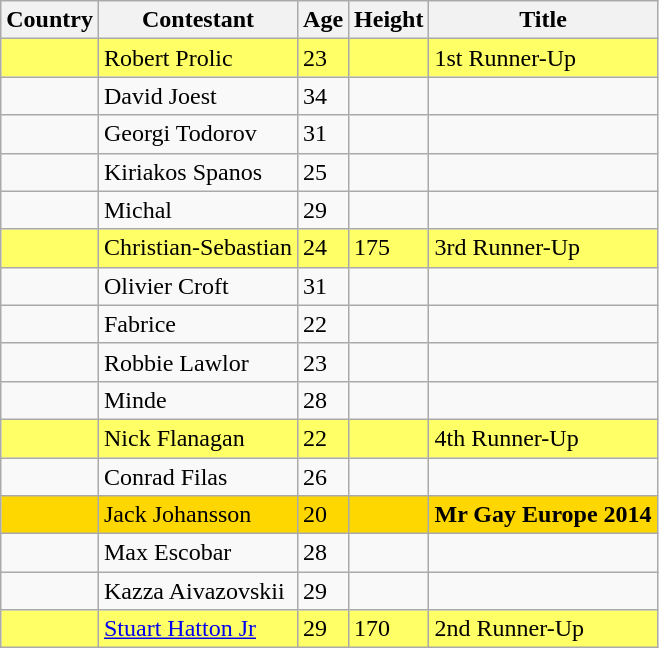<table class="sortable wikitable">
<tr>
<th>Country</th>
<th>Contestant</th>
<th>Age</th>
<th>Height</th>
<th>Title</th>
</tr>
<tr style="background:#FFFF66">
<td><strong></strong></td>
<td>Robert Prolic</td>
<td>23</td>
<td></td>
<td>1st Runner-Up</td>
</tr>
<tr>
<td><strong></strong></td>
<td>David Joest</td>
<td>34</td>
<td></td>
<td></td>
</tr>
<tr>
<td><strong></strong></td>
<td>Georgi  Todorov</td>
<td>31</td>
<td></td>
<td></td>
</tr>
<tr>
<td><strong></strong></td>
<td>Kiriakos Spanos</td>
<td>25</td>
<td></td>
<td></td>
</tr>
<tr>
<td><strong></strong></td>
<td>Michal</td>
<td>29</td>
<td></td>
<td></td>
</tr>
<tr style="background:#FFFF66">
<td><strong></strong></td>
<td>Christian-Sebastian</td>
<td>24</td>
<td>175</td>
<td>3rd Runner-Up</td>
</tr>
<tr>
<td><strong></strong></td>
<td>Olivier Croft</td>
<td>31</td>
<td></td>
<td></td>
</tr>
<tr>
<td><strong></strong></td>
<td>Fabrice</td>
<td>22</td>
<td></td>
<td></td>
</tr>
<tr>
<td><strong></strong></td>
<td>Robbie Lawlor</td>
<td>23</td>
<td></td>
<td></td>
</tr>
<tr>
<td><strong></strong></td>
<td>Minde</td>
<td>28</td>
<td></td>
<td></td>
</tr>
<tr style="background:#FFFF66">
<td><strong></strong></td>
<td>Nick Flanagan</td>
<td>22</td>
<td></td>
<td>4th Runner-Up</td>
</tr>
<tr>
<td><strong></strong></td>
<td>Conrad Filas</td>
<td>26</td>
<td></td>
<td></td>
</tr>
<tr style="background:gold">
<td><strong></strong></td>
<td>Jack Johansson</td>
<td>20</td>
<td></td>
<td><strong>Mr Gay Europe 2014</strong></td>
</tr>
<tr>
<td><strong></strong></td>
<td>Max Escobar</td>
<td>28</td>
<td></td>
<td></td>
</tr>
<tr>
<td><strong></strong></td>
<td>Kazza Aivazovskii</td>
<td>29</td>
<td></td>
<td></td>
</tr>
<tr style="background:#FFFF66">
<td><strong></strong></td>
<td><a href='#'>Stuart Hatton Jr</a></td>
<td>29</td>
<td>170</td>
<td>2nd Runner-Up</td>
</tr>
</table>
